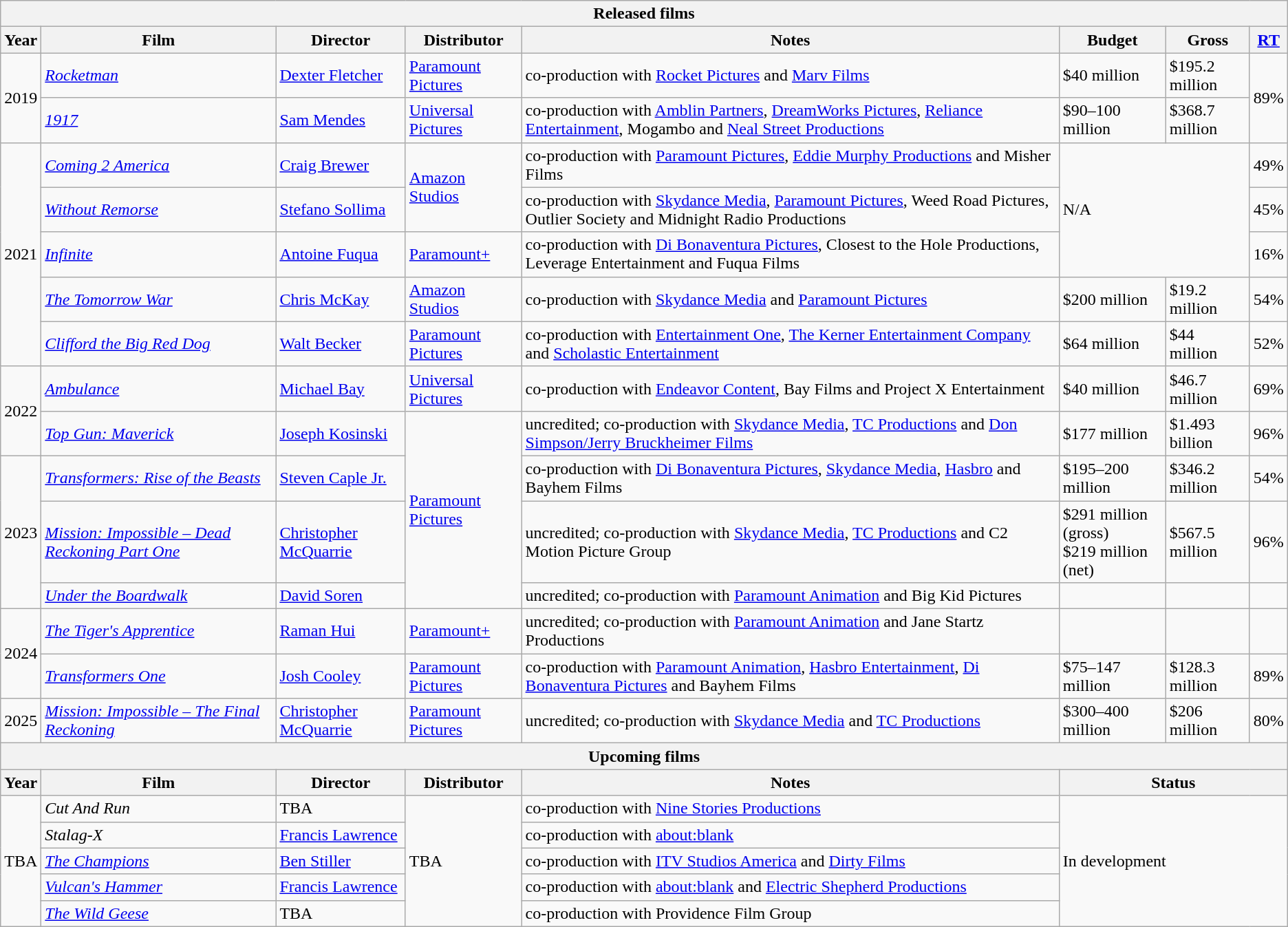<table class="wikitable">
<tr>
<th colspan="8">Released films</th>
</tr>
<tr>
<th>Year</th>
<th>Film</th>
<th>Director</th>
<th>Distributor</th>
<th>Notes</th>
<th>Budget</th>
<th>Gross</th>
<th><a href='#'>RT</a></th>
</tr>
<tr>
<td rowspan="2">2019</td>
<td><em><a href='#'>Rocketman</a></em></td>
<td><a href='#'>Dexter Fletcher</a></td>
<td><a href='#'>Paramount Pictures</a></td>
<td>co-production with <a href='#'>Rocket Pictures</a> and <a href='#'>Marv Films</a></td>
<td>$40 million</td>
<td>$195.2 million</td>
<td rowspan="2">89%</td>
</tr>
<tr>
<td><em><a href='#'>1917</a></em></td>
<td><a href='#'>Sam Mendes</a></td>
<td><a href='#'>Universal Pictures</a></td>
<td>co-production with <a href='#'>Amblin Partners</a>, <a href='#'>DreamWorks Pictures</a>, <a href='#'>Reliance Entertainment</a>, Mogambo and <a href='#'>Neal Street Productions</a></td>
<td>$90–100 million</td>
<td>$368.7 million</td>
</tr>
<tr>
<td rowspan="5">2021</td>
<td><em><a href='#'>Coming 2 America</a></em></td>
<td><a href='#'>Craig Brewer</a></td>
<td rowspan="2"><a href='#'>Amazon Studios</a></td>
<td>co-production with <a href='#'>Paramount Pictures</a>, <a href='#'>Eddie Murphy Productions</a> and Misher Films</td>
<td rowspan="3" colspan="2">N/A</td>
<td>49%</td>
</tr>
<tr>
<td><em><a href='#'>Without Remorse</a></em></td>
<td><a href='#'>Stefano Sollima</a></td>
<td>co-production with <a href='#'>Skydance Media</a>, <a href='#'>Paramount Pictures</a>, Weed Road Pictures, Outlier Society and Midnight Radio Productions</td>
<td>45%</td>
</tr>
<tr>
<td><em><a href='#'>Infinite</a></em></td>
<td><a href='#'>Antoine Fuqua</a></td>
<td><a href='#'>Paramount+</a></td>
<td>co-production with <a href='#'>Di Bonaventura Pictures</a>, Closest to the Hole Productions, Leverage Entertainment and Fuqua Films</td>
<td>16%</td>
</tr>
<tr>
<td><em><a href='#'>The Tomorrow War</a></em></td>
<td><a href='#'>Chris McKay</a></td>
<td><a href='#'>Amazon Studios</a></td>
<td>co-production with <a href='#'>Skydance Media</a> and <a href='#'>Paramount Pictures</a></td>
<td>$200 million</td>
<td>$19.2 million</td>
<td>54%</td>
</tr>
<tr>
<td><em><a href='#'>Clifford the Big Red Dog</a></em></td>
<td><a href='#'>Walt Becker</a></td>
<td><a href='#'>Paramount Pictures</a></td>
<td>co-production with <a href='#'>Entertainment One</a>, <a href='#'>The Kerner Entertainment Company</a> and <a href='#'>Scholastic Entertainment</a></td>
<td>$64 million</td>
<td>$44 million</td>
<td>52%</td>
</tr>
<tr>
<td rowspan="2">2022</td>
<td><em><a href='#'>Ambulance</a></em></td>
<td><a href='#'>Michael Bay</a></td>
<td><a href='#'>Universal Pictures</a></td>
<td>co-production with <a href='#'>Endeavor Content</a>, Bay Films and Project X Entertainment</td>
<td>$40 million</td>
<td>$46.7 million</td>
<td>69%</td>
</tr>
<tr>
<td><em><a href='#'>Top Gun: Maverick</a></em></td>
<td><a href='#'>Joseph Kosinski</a></td>
<td rowspan="4"><a href='#'>Paramount Pictures</a></td>
<td>uncredited; co-production with <a href='#'>Skydance Media</a>, <a href='#'>TC Productions</a> and <a href='#'>Don Simpson/Jerry Bruckheimer Films</a></td>
<td>$177 million</td>
<td>$1.493 billion </td>
<td>96%</td>
</tr>
<tr>
<td rowspan="3">2023</td>
<td><em><a href='#'>Transformers: Rise of the Beasts</a></em></td>
<td><a href='#'>Steven Caple Jr.</a></td>
<td>co-production with <a href='#'>Di Bonaventura Pictures</a>, <a href='#'>Skydance Media</a>, <a href='#'>Hasbro</a> and Bayhem Films</td>
<td>$195–200 million</td>
<td>$346.2 million</td>
<td>54%</td>
</tr>
<tr>
<td><em><a href='#'>Mission: Impossible – Dead Reckoning Part One</a></em></td>
<td><a href='#'>Christopher McQuarrie</a></td>
<td>uncredited; co-production with <a href='#'>Skydance Media</a>, <a href='#'>TC Productions</a> and C2 Motion Picture Group</td>
<td>$291 million (gross)<br>$219 million (net)</td>
<td>$567.5 million</td>
<td>96%</td>
</tr>
<tr>
<td><em><a href='#'>Under the Boardwalk</a></em></td>
<td><a href='#'>David Soren</a></td>
<td>uncredited; co-production with <a href='#'>Paramount Animation</a> and Big Kid Pictures</td>
<td></td>
<td></td>
<td></td>
</tr>
<tr>
<td rowspan="2">2024</td>
<td><em><a href='#'>The Tiger's Apprentice</a></em></td>
<td><a href='#'>Raman Hui</a></td>
<td><a href='#'>Paramount+</a></td>
<td>uncredited; co-production with <a href='#'>Paramount Animation</a> and Jane Startz Productions</td>
<td></td>
<td></td>
<td></td>
</tr>
<tr>
<td><em><a href='#'>Transformers One</a></em></td>
<td><a href='#'>Josh Cooley</a></td>
<td><a href='#'>Paramount Pictures</a></td>
<td>co-production with <a href='#'>Paramount Animation</a>, <a href='#'>Hasbro Entertainment</a>, <a href='#'>Di Bonaventura Pictures</a> and Bayhem Films</td>
<td>$75–147 million</td>
<td>$128.3 million</td>
<td>89%</td>
</tr>
<tr>
<td>2025</td>
<td><em><a href='#'>Mission: Impossible – The Final Reckoning</a></em></td>
<td><a href='#'>Christopher McQuarrie</a></td>
<td><a href='#'>Paramount Pictures</a></td>
<td>uncredited; co-production with <a href='#'>Skydance Media</a> and <a href='#'>TC Productions</a></td>
<td>$300–400 million</td>
<td>$206 million</td>
<td>80%</td>
</tr>
<tr>
<th colspan="8">Upcoming films</th>
</tr>
<tr>
<th>Year</th>
<th>Film</th>
<th>Director</th>
<th>Distributor</th>
<th>Notes</th>
<th colspan="3">Status</th>
</tr>
<tr>
<td rowspan="5">TBA</td>
<td><em>Cut And Run</em></td>
<td>TBA</td>
<td rowspan="5">TBA</td>
<td>co-production with <a href='#'>Nine Stories Productions</a></td>
<td colspan="3" rowspan="5">In development</td>
</tr>
<tr>
<td><em>Stalag-X</em></td>
<td><a href='#'>Francis Lawrence</a></td>
<td>co-production with <a href='#'>about:blank</a></td>
</tr>
<tr>
<td><em><a href='#'>The Champions</a></em></td>
<td><a href='#'>Ben Stiller</a></td>
<td>co-production with <a href='#'>ITV Studios America</a> and <a href='#'>Dirty Films</a></td>
</tr>
<tr>
<td><em><a href='#'>Vulcan's Hammer</a></em></td>
<td><a href='#'>Francis Lawrence</a></td>
<td>co-production with <a href='#'>about:blank</a> and <a href='#'>Electric Shepherd Productions</a></td>
</tr>
<tr>
<td><em><a href='#'>The Wild Geese</a></em></td>
<td>TBA</td>
<td>co-production with Providence Film Group</td>
</tr>
</table>
